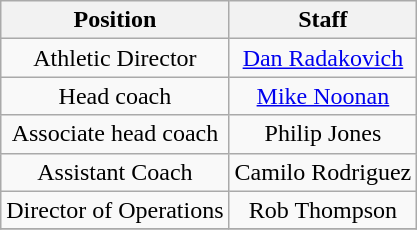<table class="wikitable" style="text-align: center;">
<tr>
<th>Position</th>
<th>Staff</th>
</tr>
<tr>
<td>Athletic Director</td>
<td> <a href='#'>Dan Radakovich</a></td>
</tr>
<tr>
<td>Head coach</td>
<td> <a href='#'>Mike Noonan</a></td>
</tr>
<tr>
<td>Associate head coach</td>
<td> Philip Jones</td>
</tr>
<tr>
<td>Assistant Coach</td>
<td> Camilo Rodriguez</td>
</tr>
<tr>
<td>Director of Operations</td>
<td> Rob Thompson</td>
</tr>
<tr>
</tr>
</table>
